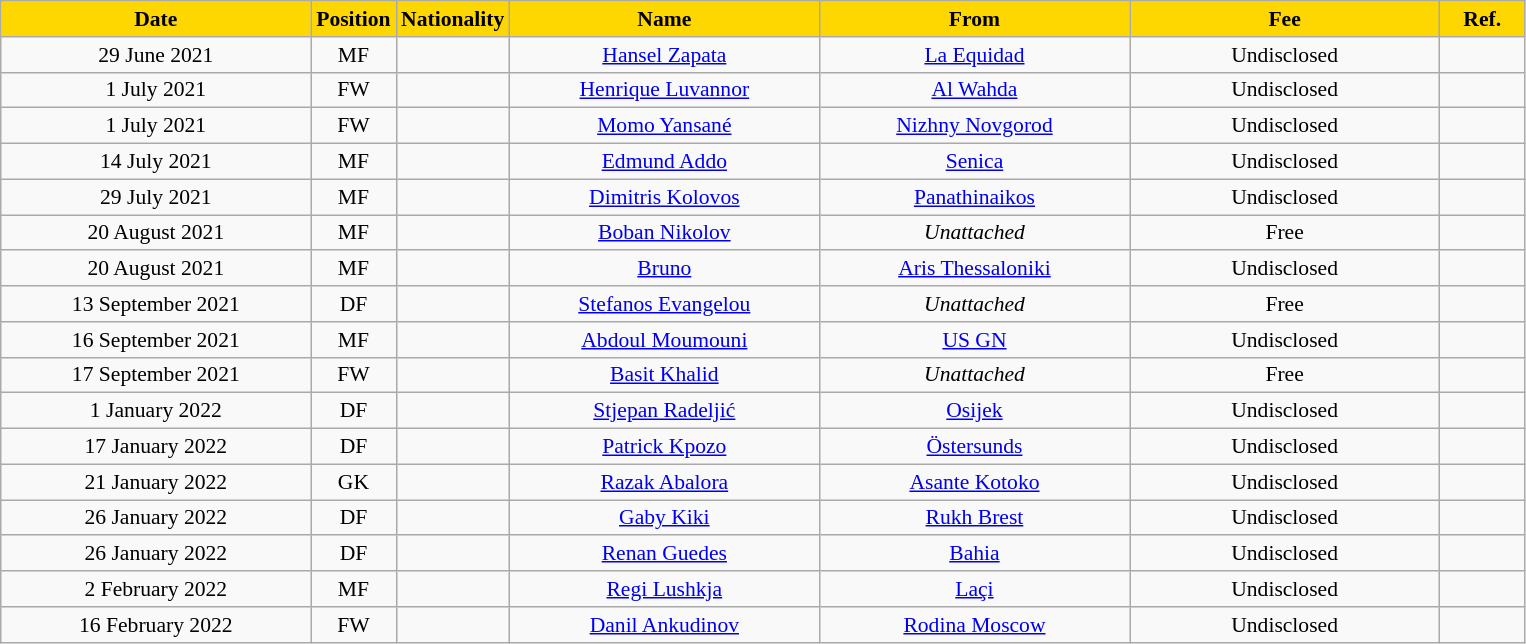<table class="wikitable"  style="text-align:center; font-size:90%; ">
<tr>
<th style="background:gold; color:black; width:200px;">Date</th>
<th style="background:gold; color:black; width:50px;">Position</th>
<th style="background:gold; color:black; width:50px;">Nationality</th>
<th style="background:gold; color:black; width:200px;">Name</th>
<th style="background:gold; color:black; width:200px;">From</th>
<th style="background:gold; color:black; width:200px;">Fee</th>
<th style="background:gold; color:black; width:50px;">Ref.</th>
</tr>
<tr>
<td>29 June 2021</td>
<td>MF</td>
<td></td>
<td><a href='#'>Hansel Zapata</a></td>
<td><a href='#'>La Equidad</a></td>
<td>Undisclosed</td>
<td></td>
</tr>
<tr>
<td>1 July 2021</td>
<td>FW</td>
<td></td>
<td><a href='#'>Henrique Luvannor</a></td>
<td><a href='#'>Al Wahda</a></td>
<td>Undisclosed</td>
<td></td>
</tr>
<tr>
<td>1 July 2021</td>
<td>FW</td>
<td></td>
<td><a href='#'>Momo Yansané</a></td>
<td><a href='#'>Nizhny Novgorod</a></td>
<td>Undisclosed</td>
<td></td>
</tr>
<tr>
<td>14 July 2021</td>
<td>MF</td>
<td></td>
<td><a href='#'>Edmund Addo</a></td>
<td><a href='#'>Senica</a></td>
<td>Undisclosed</td>
<td></td>
</tr>
<tr>
<td>29 July 2021</td>
<td>MF</td>
<td></td>
<td><a href='#'>Dimitris Kolovos</a></td>
<td><a href='#'>Panathinaikos</a></td>
<td>Undisclosed</td>
<td></td>
</tr>
<tr>
<td>20 August 2021</td>
<td>MF</td>
<td></td>
<td><a href='#'>Boban Nikolov</a></td>
<td><em>Unattached</em></td>
<td>Free</td>
<td></td>
</tr>
<tr>
<td>20 August 2021</td>
<td>MF</td>
<td></td>
<td><a href='#'>Bruno</a></td>
<td><a href='#'>Aris Thessaloniki</a></td>
<td>Undisclosed</td>
<td></td>
</tr>
<tr>
<td>13 September 2021</td>
<td>DF</td>
<td></td>
<td><a href='#'>Stefanos Evangelou</a></td>
<td><em>Unattached</em></td>
<td>Free</td>
<td></td>
</tr>
<tr>
<td>16 September 2021</td>
<td>MF</td>
<td></td>
<td><a href='#'>Abdoul Moumouni</a></td>
<td><a href='#'>US GN</a></td>
<td>Undisclosed</td>
<td></td>
</tr>
<tr>
<td>17 September 2021</td>
<td>FW</td>
<td></td>
<td><a href='#'>Basit Khalid</a></td>
<td><em>Unattached</em></td>
<td>Free</td>
<td></td>
</tr>
<tr>
<td>1 January 2022</td>
<td>DF</td>
<td></td>
<td><a href='#'>Stjepan Radeljić</a></td>
<td><a href='#'>Osijek</a></td>
<td>Undisclosed</td>
<td></td>
</tr>
<tr>
<td>17 January 2022</td>
<td>DF</td>
<td></td>
<td><a href='#'>Patrick Kpozo</a></td>
<td><a href='#'>Östersunds</a></td>
<td>Undisclosed</td>
<td></td>
</tr>
<tr>
<td>21 January 2022</td>
<td>GK</td>
<td></td>
<td><a href='#'>Razak Abalora</a></td>
<td><a href='#'>Asante Kotoko</a></td>
<td>Undisclosed</td>
<td></td>
</tr>
<tr>
<td>26 January 2022</td>
<td>DF</td>
<td></td>
<td><a href='#'>Gaby Kiki</a></td>
<td><a href='#'>Rukh Brest</a></td>
<td>Undisclosed</td>
<td></td>
</tr>
<tr>
<td>26 January 2022</td>
<td>DF</td>
<td></td>
<td><a href='#'>Renan Guedes</a></td>
<td><a href='#'>Bahia</a></td>
<td>Undisclosed</td>
<td></td>
</tr>
<tr>
<td>2 February 2022</td>
<td>MF</td>
<td></td>
<td><a href='#'>Regi Lushkja</a></td>
<td><a href='#'>Laçi</a></td>
<td>Undisclosed</td>
<td></td>
</tr>
<tr>
<td>16 February 2022</td>
<td>FW</td>
<td></td>
<td><a href='#'>Danil Ankudinov</a></td>
<td><a href='#'>Rodina Moscow</a></td>
<td>Undisclosed</td>
<td></td>
</tr>
</table>
